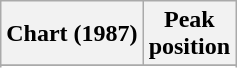<table class="wikitable sortable plainrowheaders" style="text-align:center">
<tr>
<th scope="col">Chart (1987)</th>
<th scope="col">Peak<br> position</th>
</tr>
<tr>
</tr>
<tr>
</tr>
</table>
